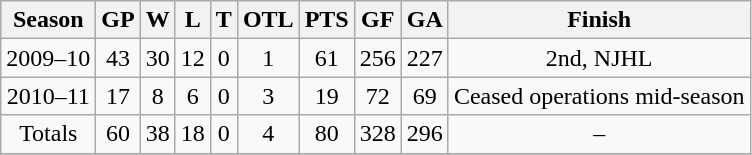<table class="wikitable" style="text-align:center">
<tr>
<th>Season</th>
<th>GP</th>
<th>W</th>
<th>L</th>
<th>T</th>
<th>OTL</th>
<th>PTS</th>
<th>GF</th>
<th>GA</th>
<th>Finish</th>
</tr>
<tr>
<td>2009–10</td>
<td>43</td>
<td>30</td>
<td>12</td>
<td>0</td>
<td>1</td>
<td>61</td>
<td>256</td>
<td>227</td>
<td>2nd, NJHL</td>
</tr>
<tr>
<td>2010–11</td>
<td>17</td>
<td>8</td>
<td>6</td>
<td>0</td>
<td>3</td>
<td>19</td>
<td>72</td>
<td>69</td>
<td>Ceased operations mid-season</td>
</tr>
<tr>
<td>Totals</td>
<td>60</td>
<td>38</td>
<td>18</td>
<td>0</td>
<td>4</td>
<td>80</td>
<td>328</td>
<td>296</td>
<td>–</td>
</tr>
<tr>
</tr>
</table>
